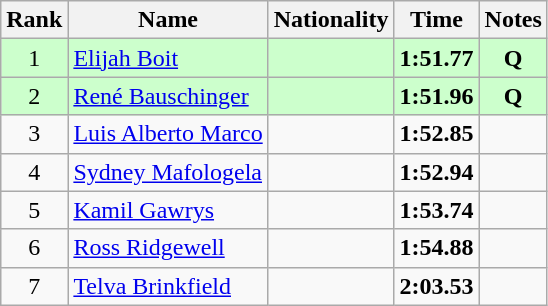<table class="wikitable sortable" style="text-align:center">
<tr>
<th>Rank</th>
<th>Name</th>
<th>Nationality</th>
<th>Time</th>
<th>Notes</th>
</tr>
<tr bgcolor=ccffcc>
<td>1</td>
<td align=left><a href='#'>Elijah Boit</a></td>
<td align=left></td>
<td><strong>1:51.77</strong></td>
<td><strong>Q</strong></td>
</tr>
<tr bgcolor=ccffcc>
<td>2</td>
<td align=left><a href='#'>René Bauschinger</a></td>
<td align=left></td>
<td><strong>1:51.96</strong></td>
<td><strong>Q</strong></td>
</tr>
<tr>
<td>3</td>
<td align=left><a href='#'>Luis Alberto Marco</a></td>
<td align=left></td>
<td><strong>1:52.85</strong></td>
<td></td>
</tr>
<tr>
<td>4</td>
<td align=left><a href='#'>Sydney Mafologela</a></td>
<td align=left></td>
<td><strong>1:52.94</strong></td>
<td></td>
</tr>
<tr>
<td>5</td>
<td align=left><a href='#'>Kamil Gawrys</a></td>
<td align=left></td>
<td><strong>1:53.74</strong></td>
<td></td>
</tr>
<tr>
<td>6</td>
<td align=left><a href='#'>Ross Ridgewell</a></td>
<td align=left></td>
<td><strong>1:54.88</strong></td>
<td></td>
</tr>
<tr>
<td>7</td>
<td align=left><a href='#'>Telva Brinkfield</a></td>
<td align=left></td>
<td><strong>2:03.53</strong></td>
<td></td>
</tr>
</table>
